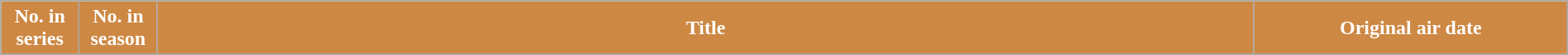<table class="wikitable plainrowheaders"  style="width:100%; margin-right:0;">
<tr>
<th style="width:5%; background:#CD8844; color:white;">No. in<br>series </th>
<th !  style="width:5%; background:#CD8844; color:white;">No. in<br>season </th>
<th !  style="width:70%; background:#CD8844; color:white;">Title</th>
<th !  style="width:20%; background:#CD8844; color:white;">Original air date</th>
</tr>
<tr>
</tr>
</table>
